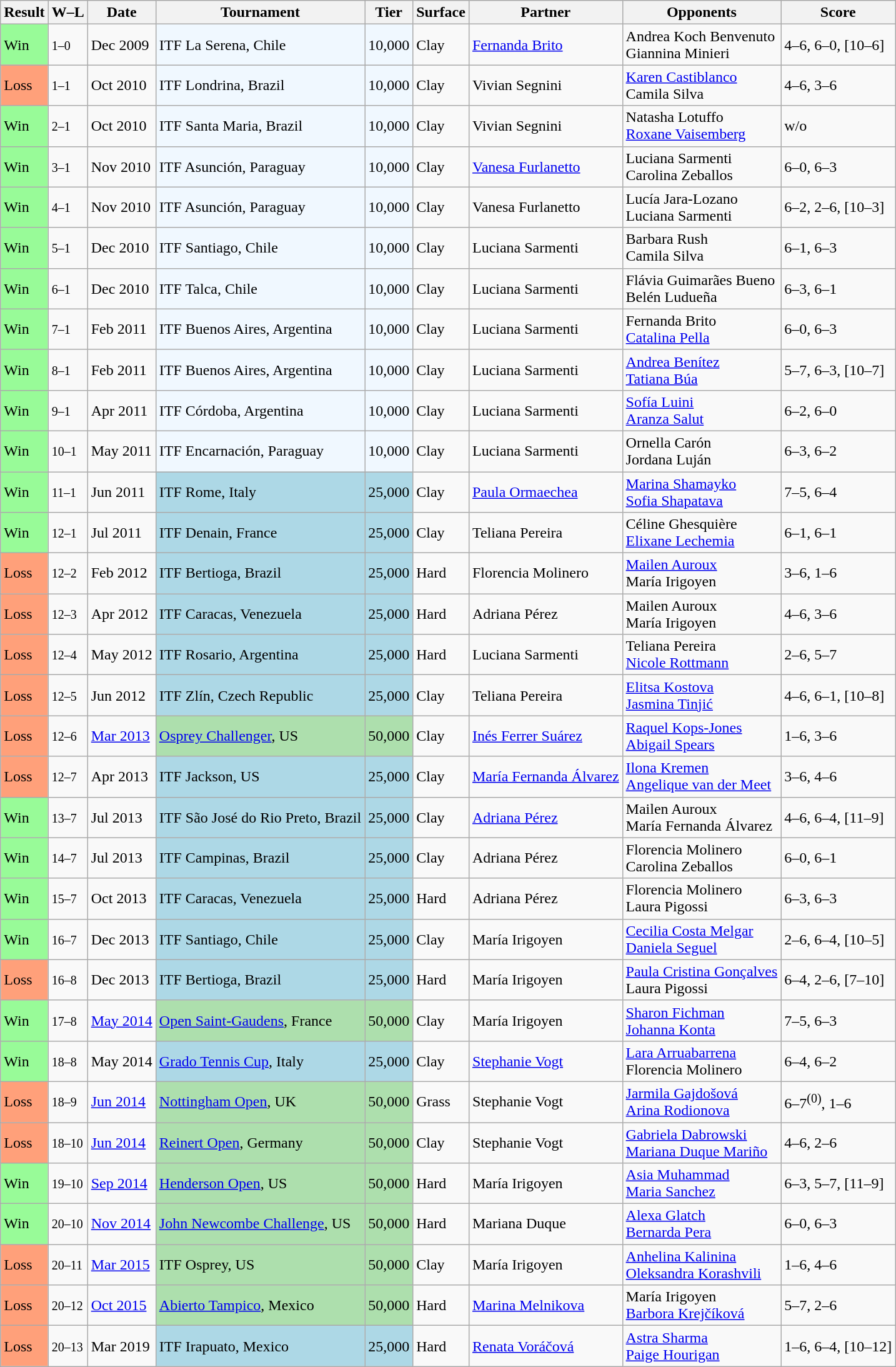<table class="sortable wikitable">
<tr>
<th>Result</th>
<th class="unsortable">W–L</th>
<th>Date</th>
<th>Tournament</th>
<th>Tier</th>
<th>Surface</th>
<th>Partner</th>
<th>Opponents</th>
<th class="unsortable">Score</th>
</tr>
<tr>
<td style="background:#98fb98;">Win</td>
<td><small>1–0</small></td>
<td>Dec 2009</td>
<td style="background:#f0f8ff;">ITF La Serena, Chile</td>
<td style="background:#f0f8ff;">10,000</td>
<td>Clay</td>
<td> <a href='#'>Fernanda Brito</a></td>
<td> Andrea Koch Benvenuto <br>  Giannina Minieri</td>
<td>4–6, 6–0, [10–6]</td>
</tr>
<tr>
<td style="background:#ffa07a;">Loss</td>
<td><small>1–1</small></td>
<td>Oct 2010</td>
<td style="background:#f0f8ff;">ITF Londrina, Brazil</td>
<td style="background:#f0f8ff;">10,000</td>
<td>Clay</td>
<td> Vivian Segnini</td>
<td> <a href='#'>Karen Castiblanco</a> <br>  Camila Silva</td>
<td>4–6, 3–6</td>
</tr>
<tr>
<td style="background:#98fb98;">Win</td>
<td><small>2–1</small></td>
<td>Oct 2010</td>
<td style="background:#f0f8ff;">ITF Santa Maria, Brazil</td>
<td style="background:#f0f8ff;">10,000</td>
<td>Clay</td>
<td> Vivian Segnini</td>
<td> Natasha Lotuffo <br>  <a href='#'>Roxane Vaisemberg</a></td>
<td>w/o</td>
</tr>
<tr>
<td style="background:#98fb98;">Win</td>
<td><small>3–1</small></td>
<td>Nov 2010</td>
<td style="background:#f0f8ff;">ITF Asunción, Paraguay</td>
<td style="background:#f0f8ff;">10,000</td>
<td>Clay</td>
<td> <a href='#'>Vanesa Furlanetto</a></td>
<td> Luciana Sarmenti <br>  Carolina Zeballos</td>
<td>6–0, 6–3</td>
</tr>
<tr>
<td style="background:#98fb98;">Win</td>
<td><small>4–1</small></td>
<td>Nov 2010</td>
<td style="background:#f0f8ff;">ITF Asunción, Paraguay</td>
<td style="background:#f0f8ff;">10,000</td>
<td>Clay</td>
<td> Vanesa Furlanetto</td>
<td> Lucía Jara-Lozano <br>  Luciana Sarmenti</td>
<td>6–2, 2–6, [10–3]</td>
</tr>
<tr>
<td style="background:#98fb98;">Win</td>
<td><small>5–1</small></td>
<td>Dec 2010</td>
<td style="background:#f0f8ff;">ITF Santiago, Chile</td>
<td style="background:#f0f8ff;">10,000</td>
<td>Clay</td>
<td> Luciana Sarmenti</td>
<td> Barbara Rush <br>  Camila Silva</td>
<td>6–1, 6–3</td>
</tr>
<tr>
<td style="background:#98fb98;">Win</td>
<td><small>6–1</small></td>
<td>Dec 2010</td>
<td style="background:#f0f8ff;">ITF Talca, Chile</td>
<td style="background:#f0f8ff;">10,000</td>
<td>Clay</td>
<td> Luciana Sarmenti</td>
<td> Flávia Guimarães Bueno <br>  Belén Ludueña</td>
<td>6–3, 6–1</td>
</tr>
<tr>
<td style="background:#98fb98;">Win</td>
<td><small>7–1</small></td>
<td>Feb 2011</td>
<td style="background:#f0f8ff;">ITF Buenos Aires, Argentina</td>
<td style="background:#f0f8ff;">10,000</td>
<td>Clay</td>
<td> Luciana Sarmenti</td>
<td> Fernanda Brito <br>  <a href='#'>Catalina Pella</a></td>
<td>6–0, 6–3</td>
</tr>
<tr>
<td style="background:#98fb98;">Win</td>
<td><small>8–1</small></td>
<td>Feb 2011</td>
<td style="background:#f0f8ff;">ITF Buenos Aires, Argentina</td>
<td style="background:#f0f8ff;">10,000</td>
<td>Clay</td>
<td> Luciana Sarmenti</td>
<td> <a href='#'>Andrea Benítez</a> <br>  <a href='#'>Tatiana Búa</a></td>
<td>5–7, 6–3, [10–7]</td>
</tr>
<tr>
<td style="background:#98fb98;">Win</td>
<td><small>9–1</small></td>
<td>Apr 2011</td>
<td style="background:#f0f8ff;">ITF Córdoba, Argentina</td>
<td style="background:#f0f8ff;">10,000</td>
<td>Clay</td>
<td> Luciana Sarmenti</td>
<td> <a href='#'>Sofía Luini</a> <br>  <a href='#'>Aranza Salut</a></td>
<td>6–2, 6–0</td>
</tr>
<tr>
<td style="background:#98fb98;">Win</td>
<td><small>10–1</small></td>
<td>May 2011</td>
<td style="background:#f0f8ff;">ITF Encarnación, Paraguay</td>
<td style="background:#f0f8ff;">10,000</td>
<td>Clay</td>
<td> Luciana Sarmenti</td>
<td> Ornella Carón <br>  Jordana Luján</td>
<td>6–3, 6–2</td>
</tr>
<tr>
<td style="background:#98fb98;">Win</td>
<td><small>11–1</small></td>
<td>Jun 2011</td>
<td style="background:lightblue;">ITF Rome, Italy</td>
<td style="background:lightblue;">25,000</td>
<td>Clay</td>
<td> <a href='#'>Paula Ormaechea</a></td>
<td> <a href='#'>Marina Shamayko</a> <br>  <a href='#'>Sofia Shapatava</a></td>
<td>7–5, 6–4</td>
</tr>
<tr>
<td style="background:#98fb98;">Win</td>
<td><small>12–1</small></td>
<td>Jul 2011</td>
<td style="background:lightblue;">ITF Denain, France</td>
<td style="background:lightblue;">25,000</td>
<td>Clay</td>
<td> Teliana Pereira</td>
<td> Céline Ghesquière <br>  <a href='#'>Elixane Lechemia</a></td>
<td>6–1, 6–1</td>
</tr>
<tr>
<td style="background:#ffa07a;">Loss</td>
<td><small>12–2</small></td>
<td>Feb 2012</td>
<td style="background:lightblue;">ITF Bertioga, Brazil</td>
<td style="background:lightblue;">25,000</td>
<td>Hard</td>
<td> Florencia Molinero</td>
<td> <a href='#'>Mailen Auroux</a> <br>  María Irigoyen</td>
<td>3–6, 1–6</td>
</tr>
<tr>
<td style="background:#ffa07a;">Loss</td>
<td><small>12–3</small></td>
<td>Apr 2012</td>
<td style="background:lightblue;">ITF Caracas, Venezuela</td>
<td style="background:lightblue;">25,000</td>
<td>Hard</td>
<td> Adriana Pérez</td>
<td> Mailen Auroux <br>  María Irigoyen</td>
<td>4–6, 3–6</td>
</tr>
<tr>
<td style="background:#ffa07a;">Loss</td>
<td><small>12–4</small></td>
<td>May 2012</td>
<td style="background:lightblue;">ITF Rosario, Argentina</td>
<td style="background:lightblue;">25,000</td>
<td>Hard</td>
<td> Luciana Sarmenti</td>
<td> Teliana Pereira <br>  <a href='#'>Nicole Rottmann</a></td>
<td>2–6, 5–7</td>
</tr>
<tr>
<td style="background:#ffa07a;">Loss</td>
<td><small>12–5</small></td>
<td>Jun 2012</td>
<td style="background:lightblue;">ITF Zlín, Czech Republic</td>
<td style="background:lightblue;">25,000</td>
<td>Clay</td>
<td> Teliana Pereira</td>
<td> <a href='#'>Elitsa Kostova</a> <br>  <a href='#'>Jasmina Tinjić</a></td>
<td>4–6, 6–1, [10–8]</td>
</tr>
<tr>
<td style="background:#ffa07a;">Loss</td>
<td><small>12–6</small></td>
<td><a href='#'>Mar 2013</a></td>
<td style="background:#addfad;"><a href='#'>Osprey Challenger</a>, US</td>
<td style="background:#addfad;">50,000</td>
<td>Clay</td>
<td> <a href='#'>Inés Ferrer Suárez</a></td>
<td> <a href='#'>Raquel Kops-Jones</a> <br>  <a href='#'>Abigail Spears</a></td>
<td>1–6, 3–6</td>
</tr>
<tr>
<td style="background:#ffa07a;">Loss</td>
<td><small>12–7</small></td>
<td>Apr 2013</td>
<td style="background:lightblue;">ITF Jackson, US</td>
<td style="background:lightblue;">25,000</td>
<td>Clay</td>
<td> <a href='#'>María Fernanda Álvarez</a></td>
<td> <a href='#'>Ilona Kremen</a> <br>  <a href='#'>Angelique van der Meet</a></td>
<td>3–6, 4–6</td>
</tr>
<tr>
<td style="background:#98fb98;">Win</td>
<td><small>13–7</small></td>
<td>Jul 2013</td>
<td style="background:lightblue;">ITF São José do Rio Preto, Brazil</td>
<td style="background:lightblue;">25,000</td>
<td>Clay</td>
<td> <a href='#'>Adriana Pérez</a></td>
<td> Mailen Auroux <br>  María Fernanda Álvarez</td>
<td>4–6, 6–4, [11–9]</td>
</tr>
<tr>
<td style="background:#98fb98;">Win</td>
<td><small>14–7</small></td>
<td>Jul 2013</td>
<td style="background:lightblue;">ITF Campinas, Brazil</td>
<td style="background:lightblue;">25,000</td>
<td>Clay</td>
<td> Adriana Pérez</td>
<td> Florencia Molinero <br>  Carolina Zeballos</td>
<td>6–0, 6–1</td>
</tr>
<tr>
<td style="background:#98fb98;">Win</td>
<td><small>15–7</small></td>
<td>Oct 2013</td>
<td style="background:lightblue;">ITF Caracas, Venezuela</td>
<td style="background:lightblue;">25,000</td>
<td>Hard</td>
<td> Adriana Pérez</td>
<td> Florencia Molinero <br>  Laura Pigossi</td>
<td>6–3, 6–3</td>
</tr>
<tr>
<td style="background:#98fb98;">Win</td>
<td><small>16–7</small></td>
<td>Dec 2013</td>
<td style="background:lightblue;">ITF Santiago, Chile</td>
<td style="background:lightblue;">25,000</td>
<td>Clay</td>
<td> María Irigoyen</td>
<td> <a href='#'>Cecilia Costa Melgar</a> <br>  <a href='#'>Daniela Seguel</a></td>
<td>2–6, 6–4, [10–5]</td>
</tr>
<tr>
<td style="background:#ffa07a;">Loss</td>
<td><small>16–8</small></td>
<td>Dec 2013</td>
<td style="background:lightblue;">ITF Bertioga, Brazil</td>
<td style="background:lightblue;">25,000</td>
<td>Hard</td>
<td> María Irigoyen</td>
<td> <a href='#'>Paula Cristina Gonçalves</a> <br>  Laura Pigossi</td>
<td>6–4, 2–6, [7–10]</td>
</tr>
<tr>
<td bgcolor="98FB98">Win</td>
<td><small>17–8</small></td>
<td><a href='#'>May 2014</a></td>
<td style="background:#addfad;"><a href='#'>Open Saint-Gaudens</a>, France</td>
<td style="background:#addfad;">50,000</td>
<td>Clay</td>
<td> María Irigoyen</td>
<td> <a href='#'>Sharon Fichman</a> <br>  <a href='#'>Johanna Konta</a></td>
<td>7–5, 6–3</td>
</tr>
<tr>
<td style="background:#98fb98;">Win</td>
<td><small>18–8</small></td>
<td>May 2014</td>
<td style="background:lightblue;"><a href='#'>Grado Tennis Cup</a>, Italy</td>
<td style="background:lightblue;">25,000</td>
<td>Clay</td>
<td> <a href='#'>Stephanie Vogt</a></td>
<td> <a href='#'>Lara Arruabarrena</a> <br>  Florencia Molinero</td>
<td>6–4, 6–2</td>
</tr>
<tr>
<td style="background:#ffa07a;">Loss</td>
<td><small>18–9</small></td>
<td><a href='#'>Jun 2014</a></td>
<td style="background:#addfad;"><a href='#'>Nottingham Open</a>, UK</td>
<td style="background:#addfad;">50,000</td>
<td>Grass</td>
<td> Stephanie Vogt</td>
<td> <a href='#'>Jarmila Gajdošová</a> <br>  <a href='#'>Arina Rodionova</a></td>
<td>6–7<sup>(0)</sup>, 1–6</td>
</tr>
<tr>
<td style="background:#ffa07a;">Loss</td>
<td><small>18–10</small></td>
<td><a href='#'>Jun 2014</a></td>
<td style="background:#addfad;"><a href='#'>Reinert Open</a>, Germany</td>
<td style="background:#addfad;">50,000</td>
<td>Clay</td>
<td> Stephanie Vogt</td>
<td> <a href='#'>Gabriela Dabrowski</a> <br>  <a href='#'>Mariana Duque Mariño</a></td>
<td>4–6, 2–6</td>
</tr>
<tr>
<td bgcolor="98FB98">Win</td>
<td><small>19–10</small></td>
<td><a href='#'>Sep 2014</a></td>
<td style="background:#addfad;"><a href='#'>Henderson Open</a>, US</td>
<td style="background:#addfad;">50,000</td>
<td>Hard</td>
<td> María Irigoyen</td>
<td> <a href='#'>Asia Muhammad</a> <br>  <a href='#'>Maria Sanchez</a></td>
<td>6–3, 5–7, [11–9]</td>
</tr>
<tr>
<td bgcolor=98FB98>Win</td>
<td><small>20–10</small></td>
<td><a href='#'>Nov 2014</a></td>
<td style="background:#addfad;"><a href='#'>John Newcombe Challenge</a>, US</td>
<td style="background:#addfad;">50,000</td>
<td>Hard</td>
<td> Mariana Duque</td>
<td> <a href='#'>Alexa Glatch</a> <br>  <a href='#'>Bernarda Pera</a></td>
<td>6–0, 6–3</td>
</tr>
<tr>
<td bgcolor=FFA07A>Loss</td>
<td><small>20–11</small></td>
<td><a href='#'>Mar 2015</a></td>
<td style="background:#addfad;">ITF Osprey, US</td>
<td style="background:#addfad;">50,000</td>
<td>Clay</td>
<td> María Irigoyen</td>
<td> <a href='#'>Anhelina Kalinina</a> <br>  <a href='#'>Oleksandra Korashvili</a></td>
<td>1–6, 4–6</td>
</tr>
<tr>
<td style="background:#ffa07a;">Loss</td>
<td><small>20–12</small></td>
<td><a href='#'>Oct 2015</a></td>
<td style="background:#addfad;"><a href='#'>Abierto Tampico</a>, Mexico</td>
<td style="background:#addfad;">50,000</td>
<td>Hard</td>
<td> <a href='#'>Marina Melnikova</a></td>
<td> María Irigoyen <br>  <a href='#'>Barbora Krejčíková</a></td>
<td>5–7, 2–6</td>
</tr>
<tr>
<td style="background:#ffa07a;">Loss</td>
<td><small>20–13</small></td>
<td>Mar 2019</td>
<td style="background:lightblue;">ITF Irapuato, Mexico</td>
<td style="background:lightblue;">25,000</td>
<td>Hard</td>
<td> <a href='#'>Renata Voráčová</a></td>
<td> <a href='#'>Astra Sharma</a> <br>  <a href='#'>Paige Hourigan</a></td>
<td>1–6, 6–4, [10–12]</td>
</tr>
</table>
